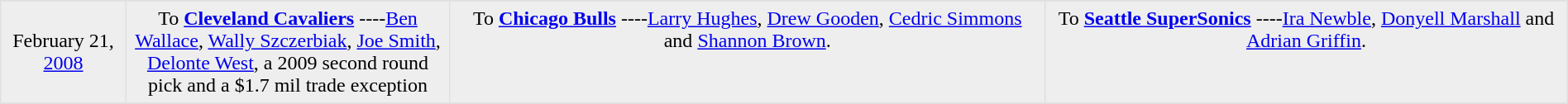<table border=1 style="border-collapse:collapse; text-align: center" bordercolor="#DFDFDF"  cellpadding="5">
<tr>
</tr>
<tr bgcolor="eeeeee">
<td style="width:90px">February 21, <a href='#'>2008</a></td>
<td style="width:250px" valign="top">To <strong><a href='#'>Cleveland Cavaliers</a></strong> ----<a href='#'>Ben Wallace</a>, <a href='#'>Wally Szczerbiak</a>, <a href='#'>Joe Smith</a>, <a href='#'>Delonte West</a>, a 2009 second round pick and a $1.7 mil trade exception</td>
<td valign="top">To <strong><a href='#'>Chicago Bulls</a></strong> ----<a href='#'>Larry Hughes</a>, <a href='#'>Drew Gooden</a>, <a href='#'>Cedric Simmons</a> and <a href='#'>Shannon Brown</a>.</td>
<td valign="top">To <strong><a href='#'>Seattle SuperSonics</a></strong> ----<a href='#'>Ira Newble</a>, <a href='#'>Donyell Marshall</a> and <a href='#'>Adrian Griffin</a>.</td>
</tr>
<tr>
</tr>
</table>
